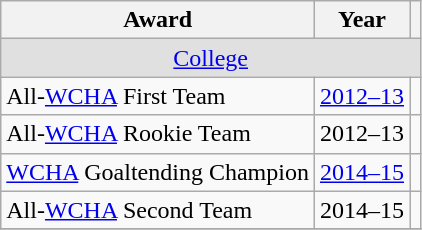<table class="wikitable">
<tr>
<th>Award</th>
<th>Year</th>
<th></th>
</tr>
<tr ALIGN="center" bgcolor="#e0e0e0">
<td colspan="3"><a href='#'>College</a></td>
</tr>
<tr>
<td>All-<a href='#'>WCHA</a> First Team</td>
<td><a href='#'>2012–13</a></td>
<td></td>
</tr>
<tr>
<td>All-<a href='#'>WCHA</a> Rookie Team</td>
<td>2012–13</td>
<td></td>
</tr>
<tr>
<td><a href='#'>WCHA</a> Goaltending Champion</td>
<td><a href='#'>2014–15</a></td>
<td></td>
</tr>
<tr>
<td>All-<a href='#'>WCHA</a> Second Team</td>
<td>2014–15</td>
<td></td>
</tr>
<tr>
</tr>
</table>
